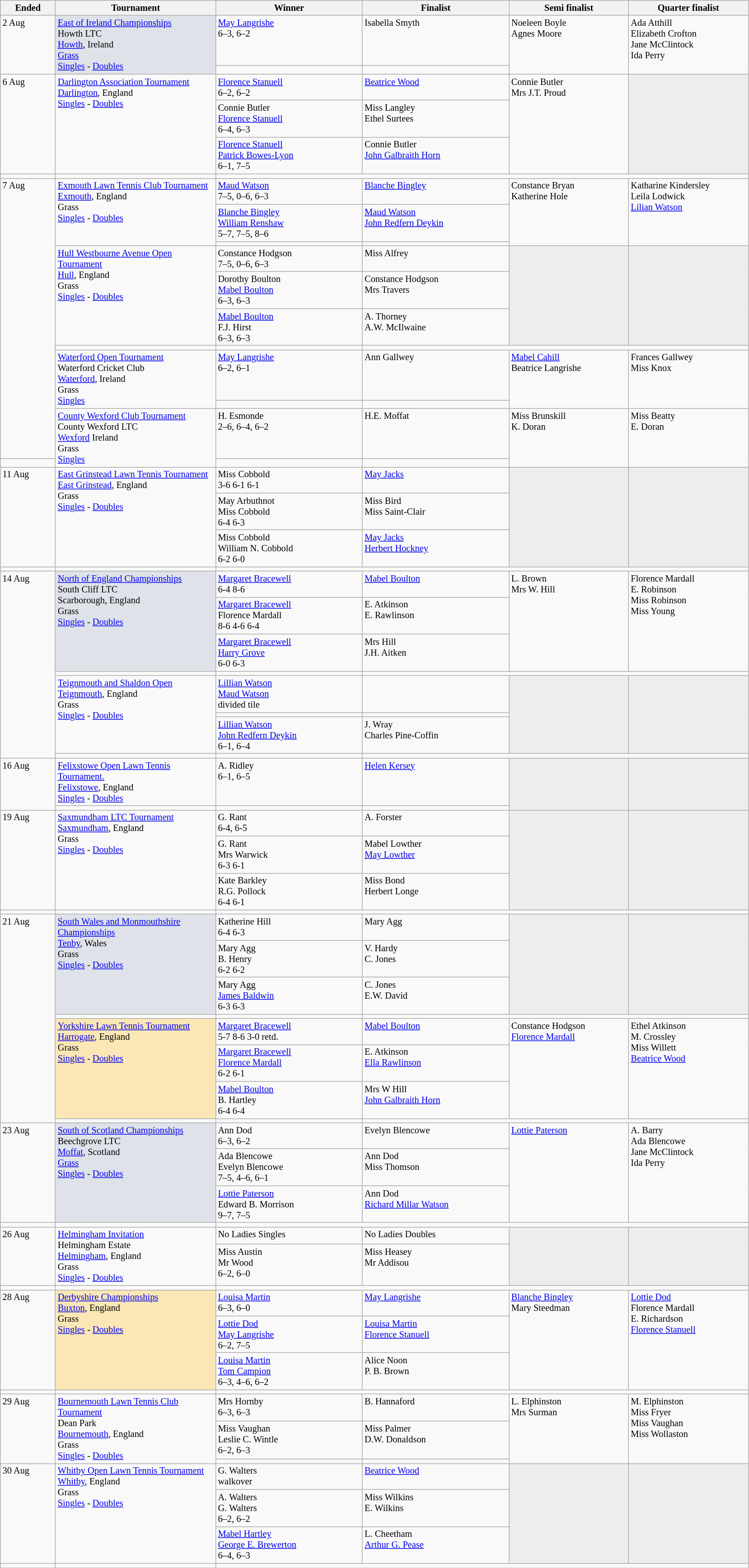<table class="wikitable" style="font-size:85%;">
<tr>
<th width="75">Ended</th>
<th width="230">Tournament</th>
<th width="210">Winner</th>
<th width="210">Finalist</th>
<th width="170">Semi finalist</th>
<th width="170">Quarter finalist</th>
</tr>
<tr valign=top>
<td rowspan=2>2 Aug</td>
<td style="background:#dfe2e9" rowspan=2><a href='#'>East of Ireland Championships</a><br>Howth LTC<br><a href='#'>Howth</a>, Ireland<br><a href='#'>Grass</a><br><a href='#'>Singles</a> - <a href='#'>Doubles</a></td>
<td> <a href='#'>May Langrishe</a> <br>6–3, 6–2</td>
<td> Isabella Smyth</td>
<td rowspan=2> Noeleen Boyle<br> Agnes Moore</td>
<td rowspan=2> Ada Atthill  <br> Elizabeth Crofton<br> Jane McClintock <br> Ida Perry</td>
</tr>
<tr valign=top>
<td></td>
<td></td>
</tr>
<tr valign=top>
<td rowspan=3>6 Aug</td>
<td rowspan=3><a href='#'>Darlington Association Tournament</a><br><a href='#'>Darlington</a>, England<br><a href='#'>Singles</a> - <a href='#'>Doubles</a></td>
<td>  <a href='#'>Florence Stanuell</a><br>6–2, 6–2</td>
<td> <a href='#'>Beatrice Wood</a></td>
<td rowspan=3>  Connie Butler<br> Mrs J.T. Proud</td>
<td style="background:#ededed;" rowspan=3></td>
</tr>
<tr valign=top>
<td>  Connie Butler<br>  <a href='#'>Florence Stanuell</a><br>6–4, 6–3</td>
<td> Miss Langley<br> Ethel Surtees</td>
</tr>
<tr valign=top>
<td>  <a href='#'>Florence Stanuell</a><br> <a href='#'>Patrick Bowes-Lyon</a><br>6–1, 7–5</td>
<td>  Connie Butler<br> <a href='#'>John Galbraith Horn</a></td>
</tr>
<tr valign=top>
<td></td>
<td></td>
</tr>
<tr valign=top>
<td rowspan=10>7 Aug</td>
<td rowspan=3><a href='#'>Exmouth Lawn Tennis Club Tournament</a><br><a href='#'>Exmouth</a>, England<br>Grass<br><a href='#'>Singles</a> - <a href='#'>Doubles</a></td>
<td> <a href='#'>Maud Watson</a><br>7–5, 0–6, 6–3</td>
<td> <a href='#'>Blanche Bingley</a></td>
<td rowspan=3> Constance Bryan<br> Katherine Hole</td>
<td rowspan=3> Katharine Kindersley<br>  Leila Lodwick<br> <a href='#'>Lilian Watson</a></td>
</tr>
<tr valign=top>
<td> <a href='#'>Blanche Bingley</a><br> <a href='#'>William Renshaw</a><br>5–7, 7–5, 8–6</td>
<td> <a href='#'>Maud Watson</a><br> <a href='#'>John Redfern Deykin</a></td>
</tr>
<tr valign=top>
<td></td>
<td></td>
</tr>
<tr valign=top>
<td rowspan=3><a href='#'>Hull Westbourne Avenue Open Tournament</a><br><a href='#'>Hull</a>, England<br>Grass<br><a href='#'>Singles</a> - <a href='#'>Doubles</a></td>
<td> Constance Hodgson <br>7–5, 0–6, 6–3</td>
<td>  Miss Alfrey</td>
<td style="background:#ededed;" rowspan=3></td>
<td style="background:#ededed;" rowspan=3></td>
</tr>
<tr valign=top>
<td>  Dorothy Boulton<br> <a href='#'>Mabel Boulton</a><br>6–3, 6–3</td>
<td> Constance Hodgson<br> Mrs Travers</td>
</tr>
<tr valign=top>
<td> <a href='#'>Mabel Boulton</a><br> F.J. Hirst<br>6–3, 6–3</td>
<td>  A. Thorney<br> A.W. McIlwaine</td>
</tr>
<tr valign=top>
<td></td>
<td></td>
</tr>
<tr valign=top>
<td rowspan=2><a href='#'>Waterford Open Tournament</a><br>Waterford Cricket Club<br><a href='#'>Waterford</a>, Ireland<br>Grass<br><a href='#'>Singles</a></td>
<td> <a href='#'>May Langrishe</a><br>6–2, 6–1</td>
<td> Ann Gallwey</td>
<td rowspan=2> <a href='#'>Mabel Cahill</a><br> Beatrice Langrishe</td>
<td rowspan=2> Frances Gallwey<br> Miss Knox</td>
</tr>
<tr valign=top>
<td></td>
<td></td>
</tr>
<tr valign=top>
<td rowspan=2><a href='#'>County Wexford Club Tournament</a><br>County Wexford LTC<br><a href='#'>Wexford</a> Ireland<br>Grass<br><a href='#'>Singles</a></td>
<td> H. Esmonde<br>2–6, 6–4, 6–2</td>
<td> H.E. Moffat</td>
<td rowspan=2> Miss Brunskill<br> K. Doran</td>
<td rowspan=2> Miss Beatty <br> E. Doran</td>
</tr>
<tr valign=top>
<td></td>
<td></td>
</tr>
<tr valign=top>
<td rowspan=3>11 Aug</td>
<td rowspan=3><a href='#'>East Grinstead Lawn Tennis Tournament</a><br><a href='#'>East Grinstead</a>, England<br> Grass<br><a href='#'>Singles</a> - <a href='#'>Doubles</a></td>
<td> Miss Cobbold<br>3-6 6-1 6-1</td>
<td> <a href='#'>May Jacks</a></td>
<td style="background:#ededed;" rowspan=3></td>
<td style="background:#ededed;" rowspan=3></td>
</tr>
<tr valign=top>
<td> May Arbuthnot<br> Miss Cobbold<br>6-4 6-3</td>
<td> Miss Bird<br> Miss Saint-Clair</td>
</tr>
<tr valign=top>
<td> Miss Cobbold<br> William N. Cobbold<br>6-2 6-0</td>
<td> <a href='#'>May Jacks</a><br> <a href='#'>Herbert Hockney</a></td>
</tr>
<tr valign=top>
<td></td>
<td></td>
</tr>
<tr valign=top>
<td rowspan=8>14 Aug</td>
<td style="background:#dfe2e9" rowspan=3><a href='#'>North of England Championships</a><br>South Cliff LTC<br>Scarborough, England<br> Grass<br><a href='#'>Singles</a> - <a href='#'>Doubles</a></td>
<td> <a href='#'>Margaret Bracewell</a><br>6-4 8-6</td>
<td> <a href='#'>Mabel Boulton</a></td>
<td rowspan=3> L. Brown <br> Mrs W. Hill</td>
<td rowspan=3> Florence Mardall<br>  E. Robinson<br> Miss Robinson<br> Miss Young</td>
</tr>
<tr valign=top>
<td> <a href='#'>Margaret Bracewell</a><br> Florence Mardall<br>8-6 4-6 6-4</td>
<td> E. Atkinson<br> E. Rawlinson</td>
</tr>
<tr valign=top>
<td> <a href='#'>Margaret Bracewell</a><br> <a href='#'>Harry Grove</a><br>6-0 6-3</td>
<td> Mrs Hill<br> J.H. Aitken</td>
</tr>
<tr valign=top>
<td></td>
<td></td>
</tr>
<tr valign=top>
<td rowspan=3><a href='#'>Teignmouth and Shaldon Open</a><br><a href='#'>Teignmouth</a>, England<br> Grass<br><a href='#'>Singles</a> - <a href='#'>Doubles</a></td>
<td> <a href='#'>Lillian Watson</a><br> <a href='#'>Maud Watson</a><br>divided tile</td>
<td></td>
<td style="background:#ededed;" rowspan=3></td>
<td style="background:#ededed;" rowspan=3></td>
</tr>
<tr valign=top>
<td></td>
<td></td>
</tr>
<tr valign=top>
<td> <a href='#'>Lillian Watson</a><br> <a href='#'>John Redfern Deykin</a><br>6–1, 6–4</td>
<td> J. Wray<br> Charles Pine-Coffin</td>
</tr>
<tr valign=top>
<td></td>
<td></td>
</tr>
<tr valign=top>
<td rowspan=2>16 Aug</td>
<td><a href='#'>Felixstowe Open Lawn Tennis Tournament.</a><br><a href='#'>Felixstowe</a>, England<br><a href='#'>Singles</a> - <a href='#'>Doubles</a></td>
<td> A. Ridley<br>6–1, 6–5</td>
<td> <a href='#'>Helen Kersey</a></td>
<td style="background:#ededed;" rowspan=2></td>
<td style="background:#ededed;" rowspan=2></td>
</tr>
<tr valign=top>
<td></td>
<td></td>
</tr>
<tr valign=top>
<td rowspan=3>19 Aug</td>
<td rowspan=3><a href='#'>Saxmundham LTC Tournament</a><br><a href='#'>Saxmundham</a>, England<br> Grass<br><a href='#'>Singles</a> - <a href='#'>Doubles</a></td>
<td> G. Rant <br>6-4, 6-5</td>
<td>  A. Forster</td>
<td style="background:#ededed;" rowspan=3></td>
<td style="background:#ededed;" rowspan=3></td>
</tr>
<tr valign=top>
<td> G. Rant<br> Mrs Warwick<br> 6-3 6-1</td>
<td> Mabel Lowther<br> <a href='#'>May Lowther</a></td>
</tr>
<tr valign=top>
<td> Kate Barkley<br> R.G. Pollock<br>6-4 6-1</td>
<td> Miss Bond<br> Herbert Longe</td>
</tr>
<tr valign=top>
<td></td>
<td></td>
</tr>
<tr valign=top>
<td rowspan=8>21 Aug</td>
<td style="background:#dfe2e9" rowspan=3><a href='#'>South Wales and Monmouthshire Championships</a><br><a href='#'>Tenby</a>, Wales<br> Grass<br><a href='#'>Singles</a> - <a href='#'>Doubles</a></td>
<td> Katherine Hill<br>6-4 6-3</td>
<td> Mary Agg</td>
<td style="background:#ededed;" rowspan=3></td>
<td style="background:#ededed;" rowspan=3></td>
</tr>
<tr valign=top>
<td> Mary Agg<br> B. Henry<br>6-2 6-2</td>
<td> V. Hardy<br> C. Jones</td>
</tr>
<tr valign=top>
<td> Mary Agg<br> <a href='#'>James Baldwin</a><br>6-3 6-3</td>
<td> C. Jones<br> E.W. David</td>
</tr>
<tr valign=top>
<td></td>
<td></td>
</tr>
<tr valign=top>
<td style="background:#fae7b5" rowspan=3><a href='#'>Yorkshire Lawn Tennis Tournament</a><br><a href='#'>Harrogate</a>, England<br> Grass<br><a href='#'>Singles</a> - <a href='#'>Doubles</a></td>
<td> <a href='#'>Margaret Bracewell</a><br>5-7 8-6 3-0 retd.</td>
<td> <a href='#'>Mabel Boulton</a></td>
<td rowspan=3> Constance Hodgson<br> <a href='#'>Florence Mardall</a></td>
<td rowspan=3> Ethel Atkinson<br>  M. Crossley<br> Miss Willett<br> <a href='#'>Beatrice Wood</a></td>
</tr>
<tr valign=top>
<td> <a href='#'>Margaret Bracewell</a><br> <a href='#'>Florence Mardall</a><br>6-2 6-1</td>
<td> E. Atkinson<br> <a href='#'>Ella Rawlinson</a></td>
</tr>
<tr valign=top>
<td> <a href='#'>Mabel Boulton</a><br> B. Hartley<br>6-4 6-4</td>
<td> Mrs W Hill<br> <a href='#'>John Galbraith Horn</a></td>
</tr>
<tr valign=top>
<td></td>
<td></td>
</tr>
<tr valign=top>
<td rowspan=3>23 Aug</td>
<td style="background:#dfe2e9" rowspan=3><a href='#'>South of Scotland Championships</a><br> Beechgrove LTC<br><a href='#'>Moffat</a>, Scotland<br><a href='#'>Grass</a><br><a href='#'>Singles</a> - <a href='#'>Doubles</a></td>
<td> Ann Dod <br>6–3, 6–2</td>
<td> Evelyn Blencowe</td>
<td rowspan=3> <a href='#'>Lottie Paterson</a></td>
<td rowspan=3> A. Barry<br> Ada Blencowe<br> Jane McClintock <br> Ida Perry</td>
</tr>
<tr valign=top>
<td> Ada Blencowe<br> Evelyn Blencowe<br> 7–5, 4–6, 6–1</td>
<td> Ann Dod <br> Miss Thomson</td>
</tr>
<tr valign=top>
<td> <a href='#'>Lottie Paterson</a><br> Edward B. Morrison<br>9–7, 7–5</td>
<td> Ann Dod <br> <a href='#'>Richard Millar Watson</a></td>
</tr>
<tr valign=top>
<td></td>
<td></td>
</tr>
<tr valign=top>
<td rowspan=2>26 Aug</td>
<td rowspan=2><a href='#'>Helmingham Invitation</a><br>Helmingham Estate<br><a href='#'>Helmingham</a>, England<br>Grass<br><a href='#'>Singles</a> - <a href='#'>Doubles</a></td>
<td>No Ladies Singles</td>
<td>No Ladies Doubles</td>
<td style="background:#ededed;" rowspan=2></td>
<td style="background:#ededed;" rowspan=2></td>
</tr>
<tr valign=top>
<td>  Miss Austin<br>  Mr Wood<br>6–2, 6–0</td>
<td> Miss Heasey<br>  Mr Addisou</td>
</tr>
<tr valign=top>
<td></td>
<td></td>
</tr>
<tr valign=top>
<td rowspan=3>28 Aug</td>
<td style="background:#fae7b5" rowspan=3><a href='#'>Derbyshire Championships</a><br><a href='#'>Buxton</a>, England<br>Grass<br><a href='#'>Singles</a> - <a href='#'>Doubles</a></td>
<td> <a href='#'>Louisa Martin</a><br>6–3, 6–0</td>
<td> <a href='#'>May Langrishe</a></td>
<td rowspan=3> <a href='#'>Blanche Bingley</a><br>  Mary Steedman</td>
<td rowspan=3> <a href='#'>Lottie Dod</a><br> Florence Mardall<br> E. Richardson<br> <a href='#'>Florence Stanuell</a></td>
</tr>
<tr valign=top>
<td> <a href='#'>Lottie Dod</a><br> <a href='#'>May Langrishe</a><br>6–2, 7–5</td>
<td> <a href='#'>Louisa Martin</a><br>  <a href='#'>Florence Stanuell</a></td>
</tr>
<tr valign=top>
<td> <a href='#'>Louisa Martin</a><br> <a href='#'>Tom Campion</a><br>6–3, 4–6, 6–2</td>
<td> Alice Noon<br> P. B. Brown</td>
</tr>
<tr valign=top>
<td></td>
<td></td>
</tr>
<tr valign=top>
<td rowspan=3>29 Aug</td>
<td rowspan=3><a href='#'>Bournemouth Lawn Tennis Club Tournament</a><br> Dean Park<br><a href='#'>Bournemouth</a>, England<br> Grass<br> <a href='#'>Singles</a> - <a href='#'>Doubles</a></td>
<td> Mrs Hornby<br>6–3, 6–3</td>
<td> B. Hannaford</td>
<td rowspan=3> L. Elphinston<br> Mrs Surman</td>
<td rowspan=3> M. Elphinston <br> Miss Fryer <br> Miss Vaughan<br> Miss Wollaston</td>
</tr>
<tr valign=top>
<td> Miss Vaughan<br> Leslie C. Wintle<br>6–2, 6–3</td>
<td> Miss Palmer<br> D.W. Donaldson</td>
</tr>
<tr valign=top>
<td></td>
<td></td>
</tr>
<tr valign=top>
<td rowspan=3>30 Aug</td>
<td rowspan=3><a href='#'>Whitby Open Lawn Tennis Tournament</a><br><a href='#'>Whitby</a>, England<br> Grass<br> <a href='#'>Singles</a> - <a href='#'>Doubles</a></td>
<td> G. Walters<br>walkover</td>
<td> <a href='#'>Beatrice Wood</a></td>
<td style="background:#ededed;" rowspan=3></td>
<td style="background:#ededed;" rowspan=3></td>
</tr>
<tr valign=top>
<td> A. Walters<br> G. Walters<br>6–2, 6–2</td>
<td> Miss Wilkins<br> E. Wilkins</td>
</tr>
<tr valign=top>
<td> <a href='#'>Mabel Hartley</a><br> <a href='#'>George E. Brewerton</a><br>6–4, 6–3</td>
<td>  L. Cheetham<br> <a href='#'>Arthur G. Pease</a></td>
</tr>
<tr valign=top>
<td></td>
<td></td>
</tr>
<tr valign=top>
</tr>
</table>
